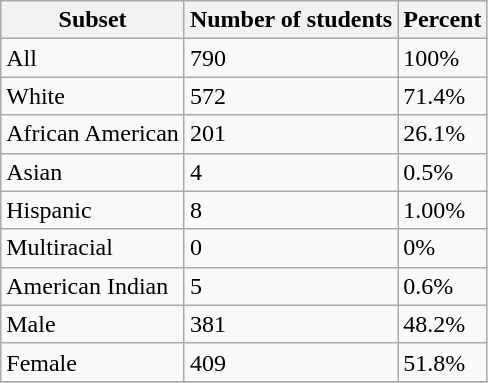<table class="wikitable">
<tr>
<th>Subset</th>
<th>Number of students</th>
<th>Percent</th>
</tr>
<tr>
<td>All</td>
<td>790</td>
<td>100%</td>
</tr>
<tr>
<td>White</td>
<td>572</td>
<td>71.4%</td>
</tr>
<tr>
<td>African American</td>
<td>201</td>
<td>26.1%</td>
</tr>
<tr>
<td>Asian</td>
<td>4</td>
<td>0.5%</td>
</tr>
<tr>
<td>Hispanic</td>
<td>8</td>
<td>1.00%</td>
</tr>
<tr>
<td>Multiracial</td>
<td>0</td>
<td>0%</td>
</tr>
<tr>
<td>American Indian</td>
<td>5</td>
<td>0.6%</td>
</tr>
<tr>
<td>Male</td>
<td>381</td>
<td>48.2%</td>
</tr>
<tr>
<td>Female</td>
<td>409</td>
<td>51.8%</td>
</tr>
<tr>
</tr>
</table>
